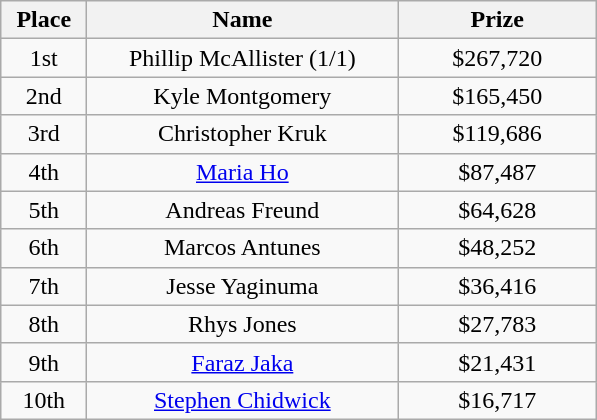<table class="wikitable">
<tr>
<th width="50">Place</th>
<th width="200">Name</th>
<th width="125">Prize</th>
</tr>
<tr>
<td align = "center">1st</td>
<td align = "center">Phillip McAllister (1/1)</td>
<td align = "center">$267,720</td>
</tr>
<tr>
<td align = "center">2nd</td>
<td align = "center">Kyle Montgomery</td>
<td align = "center">$165,450</td>
</tr>
<tr>
<td align = "center">3rd</td>
<td align = "center">Christopher Kruk</td>
<td align = "center">$119,686</td>
</tr>
<tr>
<td align = "center">4th</td>
<td align = "center"><a href='#'>Maria Ho</a></td>
<td align = "center">$87,487</td>
</tr>
<tr>
<td align = "center">5th</td>
<td align = "center">Andreas Freund</td>
<td align = "center">$64,628</td>
</tr>
<tr>
<td align = "center">6th</td>
<td align = "center">Marcos Antunes</td>
<td align = "center">$48,252</td>
</tr>
<tr>
<td align = "center">7th</td>
<td align = "center">Jesse Yaginuma</td>
<td align = "center">$36,416</td>
</tr>
<tr>
<td align = "center">8th</td>
<td align = "center">Rhys Jones</td>
<td align = "center">$27,783</td>
</tr>
<tr>
<td align = "center">9th</td>
<td align = "center"><a href='#'>Faraz Jaka</a></td>
<td align = "center">$21,431</td>
</tr>
<tr>
<td align = "center">10th</td>
<td align = "center"><a href='#'>Stephen Chidwick</a></td>
<td align = "center">$16,717</td>
</tr>
</table>
